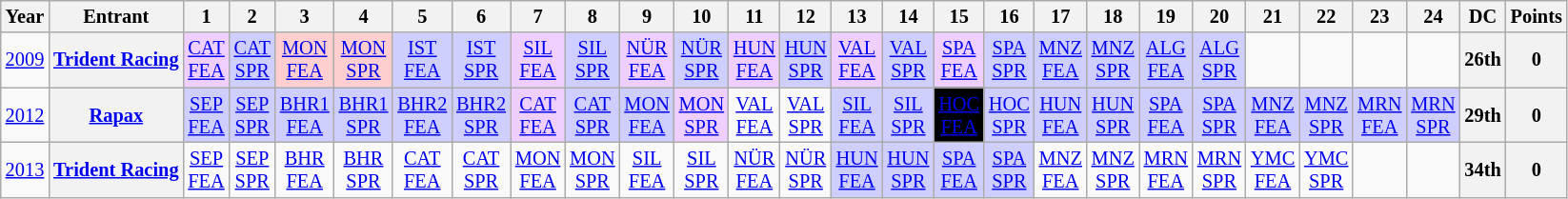<table class="wikitable" style="text-align:center; font-size:85%">
<tr>
<th>Year</th>
<th>Entrant</th>
<th>1</th>
<th>2</th>
<th>3</th>
<th>4</th>
<th>5</th>
<th>6</th>
<th>7</th>
<th>8</th>
<th>9</th>
<th>10</th>
<th>11</th>
<th>12</th>
<th>13</th>
<th>14</th>
<th>15</th>
<th>16</th>
<th>17</th>
<th>18</th>
<th>19</th>
<th>20</th>
<th>21</th>
<th>22</th>
<th>23</th>
<th>24</th>
<th>DC</th>
<th>Points</th>
</tr>
<tr>
<td><a href='#'>2009</a></td>
<th nowrap><a href='#'>Trident Racing</a></th>
<td style="background:#EFCFFF;"><a href='#'>CAT<br>FEA</a><br></td>
<td style="background:#cfcfff;"><a href='#'>CAT<br>SPR</a><br></td>
<td style="background:#FFCFCF;"><a href='#'>MON<br>FEA</a><br></td>
<td style="background:#FFCFCF;"><a href='#'>MON<br>SPR</a><br></td>
<td style="background:#cfcfff;"><a href='#'>IST<br>FEA</a><br></td>
<td style="background:#cfcfff;"><a href='#'>IST<br>SPR</a><br></td>
<td style="background:#EFCFFF;"><a href='#'>SIL<br>FEA</a><br></td>
<td style="background:#cfcfff;"><a href='#'>SIL<br>SPR</a><br></td>
<td style="background:#EFCFFF;"><a href='#'>NÜR<br>FEA</a><br></td>
<td style="background:#cfcfff;"><a href='#'>NÜR<br>SPR</a><br></td>
<td style="background:#EFCFFF;"><a href='#'>HUN<br>FEA</a><br></td>
<td style="background:#cfcfff;"><a href='#'>HUN<br>SPR</a><br></td>
<td style="background:#EFCFFF;"><a href='#'>VAL<br>FEA</a><br></td>
<td style="background:#cfcfff;"><a href='#'>VAL<br>SPR</a><br></td>
<td style="background:#EFCFFF;"><a href='#'>SPA<br>FEA</a><br></td>
<td style="background:#cfcfff;"><a href='#'>SPA<br>SPR</a><br></td>
<td style="background:#cfcfff;"><a href='#'>MNZ<br>FEA</a><br></td>
<td style="background:#cfcfff;"><a href='#'>MNZ<br>SPR</a><br></td>
<td style="background:#cfcfff;"><a href='#'>ALG<br>FEA</a><br></td>
<td style="background:#cfcfff;"><a href='#'>ALG<br>SPR</a><br></td>
<td></td>
<td></td>
<td></td>
<td></td>
<th>26th</th>
<th>0</th>
</tr>
<tr>
<td><a href='#'>2012</a></td>
<th nowrap><a href='#'>Rapax</a></th>
<td style="background:#cfcfff;"><a href='#'>SEP<br>FEA</a><br></td>
<td style="background:#cfcfff;"><a href='#'>SEP<br>SPR</a><br></td>
<td style="background:#cfcfff;"><a href='#'>BHR1<br>FEA</a><br></td>
<td style="background:#cfcfff;"><a href='#'>BHR1<br>SPR</a><br></td>
<td style="background:#cfcfff;"><a href='#'>BHR2<br>FEA</a><br></td>
<td style="background:#cfcfff;"><a href='#'>BHR2<br>SPR</a><br></td>
<td style="background:#efcfff;"><a href='#'>CAT<br>FEA</a><br></td>
<td style="background:#cfcfff;"><a href='#'>CAT<br>SPR</a><br></td>
<td style="background:#cfcfff;"><a href='#'>MON<br>FEA</a><br></td>
<td style="background:#efcfff;"><a href='#'>MON<br>SPR</a><br></td>
<td><a href='#'>VAL<br>FEA</a></td>
<td><a href='#'>VAL<br>SPR</a></td>
<td style="background:#cfcfff;"><a href='#'>SIL<br>FEA</a><br></td>
<td style="background:#cfcfff;"><a href='#'>SIL<br>SPR</a><br></td>
<td style="background:#000000; color:white"><a href='#'><span>HOC<br>FEA</span></a><br></td>
<td style="background:#cfcfff;"><a href='#'>HOC<br>SPR</a><br></td>
<td style="background:#cfcfff;"><a href='#'>HUN<br>FEA</a><br></td>
<td style="background:#cfcfff;"><a href='#'>HUN<br>SPR</a><br></td>
<td style="background:#cfcfff;"><a href='#'>SPA<br>FEA</a><br></td>
<td style="background:#cfcfff;"><a href='#'>SPA<br>SPR</a><br></td>
<td style="background:#cfcfff;"><a href='#'>MNZ<br>FEA</a><br></td>
<td style="background:#cfcfff;"><a href='#'>MNZ<br>SPR</a><br></td>
<td style="background:#cfcfff;"><a href='#'>MRN<br>FEA</a><br></td>
<td style="background:#cfcfff;"><a href='#'>MRN<br>SPR</a><br></td>
<th>29th</th>
<th>0</th>
</tr>
<tr>
<td><a href='#'>2013</a></td>
<th nowrap><a href='#'>Trident Racing</a></th>
<td><a href='#'>SEP<br>FEA</a></td>
<td><a href='#'>SEP<br>SPR</a></td>
<td><a href='#'>BHR<br>FEA</a></td>
<td><a href='#'>BHR<br>SPR</a></td>
<td><a href='#'>CAT<br>FEA</a></td>
<td><a href='#'>CAT<br>SPR</a></td>
<td><a href='#'>MON<br>FEA</a></td>
<td><a href='#'>MON<br>SPR</a></td>
<td><a href='#'>SIL<br>FEA</a></td>
<td><a href='#'>SIL<br>SPR</a></td>
<td><a href='#'>NÜR<br>FEA</a></td>
<td><a href='#'>NÜR<br>SPR</a></td>
<td style="background:#CFCFFF;"><a href='#'>HUN<br>FEA</a><br></td>
<td style="background:#CFCFFF;"><a href='#'>HUN<br>SPR</a><br></td>
<td style="background:#CFCFFF;"><a href='#'>SPA<br>FEA</a><br></td>
<td style="background:#CFCFFF;"><a href='#'>SPA<br>SPR</a><br></td>
<td><a href='#'>MNZ<br>FEA</a></td>
<td><a href='#'>MNZ<br>SPR</a></td>
<td><a href='#'>MRN<br>FEA</a></td>
<td><a href='#'>MRN<br>SPR</a></td>
<td><a href='#'>YMC<br>FEA</a></td>
<td><a href='#'>YMC<br>SPR</a></td>
<td></td>
<td></td>
<th>34th</th>
<th>0</th>
</tr>
</table>
